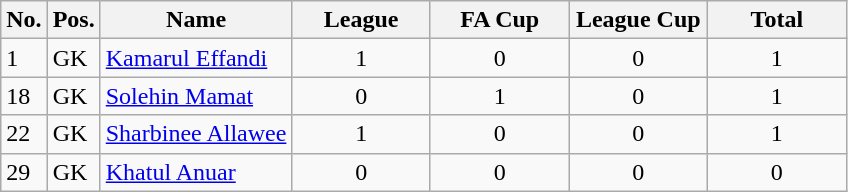<table class="wikitable" style="text-align:center">
<tr>
<th rowspan="1" valign="bottom">No.</th>
<th rowspan="1" valign="bottom">Pos.</th>
<th rowspan="1" valign="bottom">Name</th>
<th rowspan="1" width="85">League</th>
<th rowspan="1" width="85">FA Cup</th>
<th rowspan="1" width="85">League Cup</th>
<th rowspan="1" width="85">Total</th>
</tr>
<tr>
<td align="left">1</td>
<td align="left">GK</td>
<td align="left"> <a href='#'>Kamarul Effandi</a></td>
<td>1</td>
<td>0</td>
<td>0</td>
<td>1</td>
</tr>
<tr>
<td align="left">18</td>
<td align="left">GK</td>
<td align="left"> <a href='#'>Solehin Mamat</a></td>
<td>0</td>
<td>1</td>
<td>0</td>
<td>1</td>
</tr>
<tr>
<td align="left">22</td>
<td align="left">GK</td>
<td align="left"> <a href='#'>Sharbinee Allawee</a></td>
<td>1</td>
<td>0</td>
<td>0</td>
<td>1</td>
</tr>
<tr>
<td align="left">29</td>
<td align="left">GK</td>
<td align="left"> <a href='#'>Khatul Anuar</a></td>
<td>0</td>
<td>0</td>
<td>0</td>
<td>0</td>
</tr>
</table>
